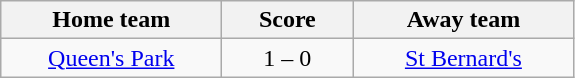<table class="wikitable" style="text-align: center">
<tr>
<th width=140>Home team</th>
<th width=80>Score</th>
<th width=140>Away team</th>
</tr>
<tr>
<td><a href='#'>Queen's Park</a></td>
<td>1 – 0</td>
<td><a href='#'>St Bernard's</a></td>
</tr>
</table>
